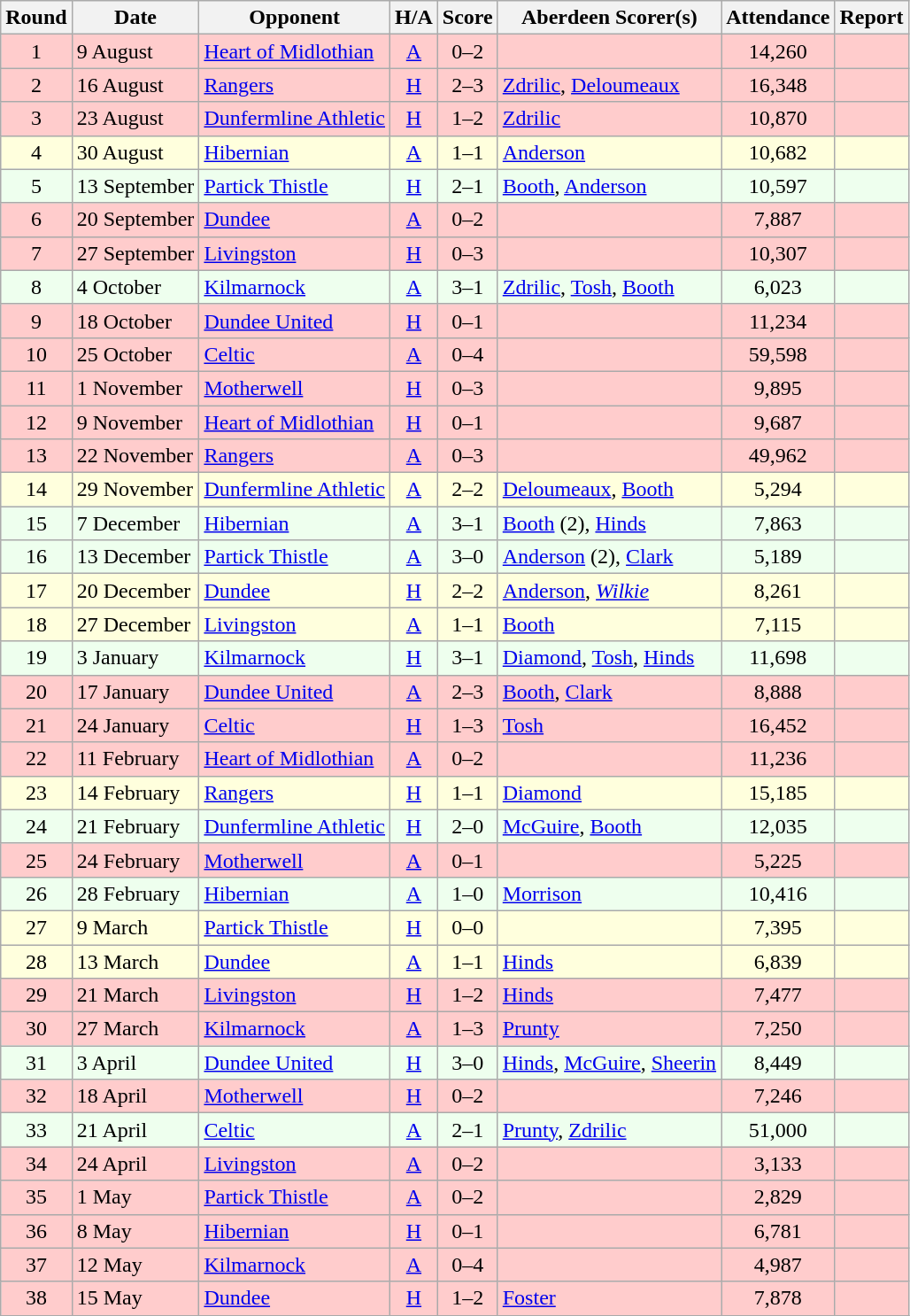<table class="wikitable" style="text-align:center">
<tr>
<th>Round</th>
<th>Date</th>
<th>Opponent</th>
<th>H/A</th>
<th>Score</th>
<th>Aberdeen Scorer(s)</th>
<th>Attendance</th>
<th>Report</th>
</tr>
<tr bgcolor=#FFCCCC>
<td>1</td>
<td align=left>9 August</td>
<td align=left><a href='#'>Heart of Midlothian</a></td>
<td><a href='#'>A</a></td>
<td>0–2</td>
<td align=left></td>
<td>14,260</td>
<td></td>
</tr>
<tr bgcolor=#FFCCCC>
<td>2</td>
<td align=left>16 August</td>
<td align=left><a href='#'>Rangers</a></td>
<td><a href='#'>H</a></td>
<td>2–3</td>
<td align=left><a href='#'>Zdrilic</a>, <a href='#'>Deloumeaux</a></td>
<td>16,348</td>
<td></td>
</tr>
<tr bgcolor=#FFCCCC>
<td>3</td>
<td align=left>23 August</td>
<td align=left><a href='#'>Dunfermline Athletic</a></td>
<td><a href='#'>H</a></td>
<td>1–2</td>
<td align=left><a href='#'>Zdrilic</a></td>
<td>10,870</td>
<td></td>
</tr>
<tr bgcolor=#FFFFDD>
<td>4</td>
<td align=left>30 August</td>
<td align=left><a href='#'>Hibernian</a></td>
<td><a href='#'>A</a></td>
<td>1–1</td>
<td align=left><a href='#'>Anderson</a></td>
<td>10,682</td>
<td></td>
</tr>
<tr bgcolor=#EEFFEE>
<td>5</td>
<td align=left>13 September</td>
<td align=left><a href='#'>Partick Thistle</a></td>
<td><a href='#'>H</a></td>
<td>2–1</td>
<td align=left><a href='#'>Booth</a>, <a href='#'>Anderson</a></td>
<td>10,597</td>
<td></td>
</tr>
<tr bgcolor=#FFCCCC>
<td>6</td>
<td align=left>20 September</td>
<td align=left><a href='#'>Dundee</a></td>
<td><a href='#'>A</a></td>
<td>0–2</td>
<td align=left></td>
<td>7,887</td>
<td></td>
</tr>
<tr bgcolor=#FFCCCC>
<td>7</td>
<td align=left>27 September</td>
<td align=left><a href='#'>Livingston</a></td>
<td><a href='#'>H</a></td>
<td>0–3</td>
<td align=left></td>
<td>10,307</td>
<td></td>
</tr>
<tr bgcolor=#EEFFEE>
<td>8</td>
<td align=left>4 October</td>
<td align=left><a href='#'>Kilmarnock</a></td>
<td><a href='#'>A</a></td>
<td>3–1</td>
<td align=left><a href='#'>Zdrilic</a>, <a href='#'>Tosh</a>, <a href='#'>Booth</a></td>
<td>6,023</td>
<td></td>
</tr>
<tr bgcolor=#FFCCCC>
<td>9</td>
<td align=left>18 October</td>
<td align=left><a href='#'>Dundee United</a></td>
<td><a href='#'>H</a></td>
<td>0–1</td>
<td align=left></td>
<td>11,234</td>
<td></td>
</tr>
<tr bgcolor=#FFCCCC>
<td>10</td>
<td align=left>25 October</td>
<td align=left><a href='#'>Celtic</a></td>
<td><a href='#'>A</a></td>
<td>0–4</td>
<td align=left></td>
<td>59,598</td>
<td></td>
</tr>
<tr bgcolor=#FFCCCC>
<td>11</td>
<td align=left>1 November</td>
<td align=left><a href='#'>Motherwell</a></td>
<td><a href='#'>H</a></td>
<td>0–3</td>
<td align=left></td>
<td>9,895</td>
<td></td>
</tr>
<tr bgcolor=#FFCCCC>
<td>12</td>
<td align=left>9 November</td>
<td align=left><a href='#'>Heart of Midlothian</a></td>
<td><a href='#'>H</a></td>
<td>0–1</td>
<td align=left></td>
<td>9,687</td>
<td></td>
</tr>
<tr bgcolor=#FFCCCC>
<td>13</td>
<td align=left>22 November</td>
<td align=left><a href='#'>Rangers</a></td>
<td><a href='#'>A</a></td>
<td>0–3</td>
<td align=left></td>
<td>49,962</td>
<td></td>
</tr>
<tr bgcolor=#FFFFDD>
<td>14</td>
<td align=left>29 November</td>
<td align=left><a href='#'>Dunfermline Athletic</a></td>
<td><a href='#'>A</a></td>
<td>2–2</td>
<td align=left><a href='#'>Deloumeaux</a>, <a href='#'>Booth</a></td>
<td>5,294</td>
<td></td>
</tr>
<tr bgcolor=#EEFFEE>
<td>15</td>
<td align=left>7 December</td>
<td align=left><a href='#'>Hibernian</a></td>
<td><a href='#'>A</a></td>
<td>3–1</td>
<td align=left><a href='#'>Booth</a> (2), <a href='#'>Hinds</a></td>
<td>7,863</td>
<td></td>
</tr>
<tr bgcolor=#EEFFEE>
<td>16</td>
<td align=left>13 December</td>
<td align=left><a href='#'>Partick Thistle</a></td>
<td><a href='#'>A</a></td>
<td>3–0</td>
<td align=left><a href='#'>Anderson</a> (2), <a href='#'>Clark</a></td>
<td>5,189</td>
<td></td>
</tr>
<tr bgcolor=#FFFFDD>
<td>17</td>
<td align=left>20 December</td>
<td align=left><a href='#'>Dundee</a></td>
<td><a href='#'>H</a></td>
<td>2–2</td>
<td align=left><a href='#'>Anderson</a>, <em><a href='#'>Wilkie</a></em></td>
<td>8,261</td>
<td></td>
</tr>
<tr bgcolor=#FFFFDD>
<td>18</td>
<td align=left>27 December</td>
<td align=left><a href='#'>Livingston</a></td>
<td><a href='#'>A</a></td>
<td>1–1</td>
<td align=left><a href='#'>Booth</a></td>
<td>7,115</td>
<td></td>
</tr>
<tr bgcolor=#EEFFEE>
<td>19</td>
<td align=left>3 January</td>
<td align=left><a href='#'>Kilmarnock</a></td>
<td><a href='#'>H</a></td>
<td>3–1</td>
<td align=left><a href='#'>Diamond</a>, <a href='#'>Tosh</a>, <a href='#'>Hinds</a></td>
<td>11,698</td>
<td></td>
</tr>
<tr bgcolor=#FFCCCC>
<td>20</td>
<td align=left>17 January</td>
<td align=left><a href='#'>Dundee United</a></td>
<td><a href='#'>A</a></td>
<td>2–3</td>
<td align=left><a href='#'>Booth</a>, <a href='#'>Clark</a></td>
<td>8,888</td>
<td></td>
</tr>
<tr bgcolor=#FFCCCC>
<td>21</td>
<td align=left>24 January</td>
<td align=left><a href='#'>Celtic</a></td>
<td><a href='#'>H</a></td>
<td>1–3</td>
<td align=left><a href='#'>Tosh</a></td>
<td>16,452</td>
<td></td>
</tr>
<tr bgcolor=#FFCCCC>
<td>22</td>
<td align=left>11 February</td>
<td align=left><a href='#'>Heart of Midlothian</a></td>
<td><a href='#'>A</a></td>
<td>0–2</td>
<td align=left></td>
<td>11,236</td>
<td></td>
</tr>
<tr bgcolor=#FFFFDD>
<td>23</td>
<td align=left>14 February</td>
<td align=left><a href='#'>Rangers</a></td>
<td><a href='#'>H</a></td>
<td>1–1</td>
<td align=left><a href='#'>Diamond</a></td>
<td>15,185</td>
<td></td>
</tr>
<tr bgcolor=#EEFFEE>
<td>24</td>
<td align=left>21 February</td>
<td align=left><a href='#'>Dunfermline Athletic</a></td>
<td><a href='#'>H</a></td>
<td>2–0</td>
<td align=left><a href='#'>McGuire</a>, <a href='#'>Booth</a></td>
<td>12,035</td>
<td></td>
</tr>
<tr bgcolor=#FFCCCC>
<td>25</td>
<td align=left>24 February</td>
<td align=left><a href='#'>Motherwell</a></td>
<td><a href='#'>A</a></td>
<td>0–1</td>
<td align=left></td>
<td>5,225</td>
<td></td>
</tr>
<tr bgcolor=#EEFFEE>
<td>26</td>
<td align=left>28 February</td>
<td align=left><a href='#'>Hibernian</a></td>
<td><a href='#'>A</a></td>
<td>1–0</td>
<td align=left><a href='#'>Morrison</a></td>
<td>10,416</td>
<td></td>
</tr>
<tr bgcolor=#FFFFDD>
<td>27</td>
<td align=left>9 March</td>
<td align=left><a href='#'>Partick Thistle</a></td>
<td><a href='#'>H</a></td>
<td>0–0</td>
<td align=left></td>
<td>7,395</td>
<td></td>
</tr>
<tr bgcolor=#FFFFDD>
<td>28</td>
<td align=left>13 March</td>
<td align=left><a href='#'>Dundee</a></td>
<td><a href='#'>A</a></td>
<td>1–1</td>
<td align=left><a href='#'>Hinds</a></td>
<td>6,839</td>
<td></td>
</tr>
<tr bgcolor=#FFCCCC>
<td>29</td>
<td align=left>21 March</td>
<td align=left><a href='#'>Livingston</a></td>
<td><a href='#'>H</a></td>
<td>1–2</td>
<td align=left><a href='#'>Hinds</a></td>
<td>7,477</td>
<td></td>
</tr>
<tr bgcolor=#FFCCCC>
<td>30</td>
<td align=left>27 March</td>
<td align=left><a href='#'>Kilmarnock</a></td>
<td><a href='#'>A</a></td>
<td>1–3</td>
<td align=left><a href='#'>Prunty</a></td>
<td>7,250</td>
<td></td>
</tr>
<tr bgcolor=#EEFFEE>
<td>31</td>
<td align=left>3 April</td>
<td align=left><a href='#'>Dundee United</a></td>
<td><a href='#'>H</a></td>
<td>3–0</td>
<td align=left><a href='#'>Hinds</a>, <a href='#'>McGuire</a>, <a href='#'>Sheerin</a></td>
<td>8,449</td>
<td></td>
</tr>
<tr bgcolor=#FFCCCC>
<td>32</td>
<td align=left>18 April</td>
<td align=left><a href='#'>Motherwell</a></td>
<td><a href='#'>H</a></td>
<td>0–2</td>
<td align=left></td>
<td>7,246</td>
<td></td>
</tr>
<tr bgcolor=#EEFFEE>
<td>33</td>
<td align=left>21 April</td>
<td align=left><a href='#'>Celtic</a></td>
<td><a href='#'>A</a></td>
<td>2–1</td>
<td align=left><a href='#'>Prunty</a>, <a href='#'>Zdrilic</a></td>
<td>51,000</td>
<td></td>
</tr>
<tr bgcolor=#FFCCCC>
<td>34</td>
<td align=left>24 April</td>
<td align=left><a href='#'>Livingston</a></td>
<td><a href='#'>A</a></td>
<td>0–2</td>
<td align=left></td>
<td>3,133</td>
<td></td>
</tr>
<tr bgcolor=#FFCCCC>
<td>35</td>
<td align=left>1 May</td>
<td align=left><a href='#'>Partick Thistle</a></td>
<td><a href='#'>A</a></td>
<td>0–2</td>
<td align=left></td>
<td>2,829</td>
<td></td>
</tr>
<tr bgcolor=#FFCCCC>
<td>36</td>
<td align=left>8 May</td>
<td align=left><a href='#'>Hibernian</a></td>
<td><a href='#'>H</a></td>
<td>0–1</td>
<td align=left></td>
<td>6,781</td>
<td></td>
</tr>
<tr bgcolor=#FFCCCC>
<td>37</td>
<td align=left>12 May</td>
<td align=left><a href='#'>Kilmarnock</a></td>
<td><a href='#'>A</a></td>
<td>0–4</td>
<td align=left></td>
<td>4,987</td>
<td></td>
</tr>
<tr bgcolor=#FFCCCC>
<td>38</td>
<td align=left>15 May</td>
<td align=left><a href='#'>Dundee</a></td>
<td><a href='#'>H</a></td>
<td>1–2</td>
<td align=left><a href='#'>Foster</a></td>
<td>7,878</td>
<td></td>
</tr>
<tr>
</tr>
</table>
